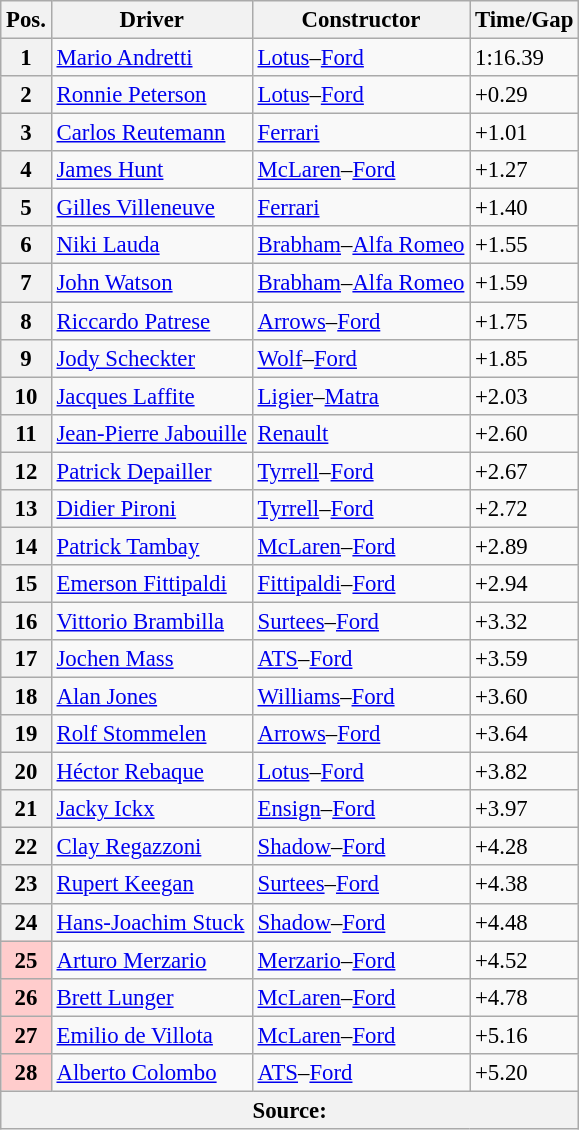<table class="wikitable sortable" style="font-size:95%;">
<tr>
<th>Pos.</th>
<th>Driver</th>
<th>Constructor</th>
<th>Time/Gap</th>
</tr>
<tr>
<th>1</th>
<td> <a href='#'>Mario Andretti</a></td>
<td><a href='#'>Lotus</a>–<a href='#'>Ford</a></td>
<td>1:16.39</td>
</tr>
<tr>
<th>2</th>
<td> <a href='#'>Ronnie Peterson</a></td>
<td><a href='#'>Lotus</a>–<a href='#'>Ford</a></td>
<td>+0.29</td>
</tr>
<tr>
<th>3</th>
<td> <a href='#'>Carlos Reutemann</a></td>
<td><a href='#'>Ferrari</a></td>
<td>+1.01</td>
</tr>
<tr>
<th>4</th>
<td> <a href='#'>James Hunt</a></td>
<td><a href='#'>McLaren</a>–<a href='#'>Ford</a></td>
<td>+1.27</td>
</tr>
<tr>
<th>5</th>
<td> <a href='#'>Gilles Villeneuve</a></td>
<td><a href='#'>Ferrari</a></td>
<td>+1.40</td>
</tr>
<tr>
<th>6</th>
<td> <a href='#'>Niki Lauda</a></td>
<td><a href='#'>Brabham</a>–<a href='#'>Alfa Romeo</a></td>
<td>+1.55</td>
</tr>
<tr>
<th>7</th>
<td> <a href='#'>John Watson</a></td>
<td><a href='#'>Brabham</a>–<a href='#'>Alfa Romeo</a></td>
<td>+1.59</td>
</tr>
<tr>
<th>8</th>
<td> <a href='#'>Riccardo Patrese</a></td>
<td><a href='#'>Arrows</a>–<a href='#'>Ford</a></td>
<td>+1.75</td>
</tr>
<tr>
<th>9</th>
<td> <a href='#'>Jody Scheckter</a></td>
<td><a href='#'>Wolf</a>–<a href='#'>Ford</a></td>
<td>+1.85</td>
</tr>
<tr>
<th>10</th>
<td> <a href='#'>Jacques Laffite</a></td>
<td><a href='#'>Ligier</a>–<a href='#'>Matra</a></td>
<td>+2.03</td>
</tr>
<tr>
<th>11</th>
<td> <a href='#'>Jean-Pierre Jabouille</a></td>
<td><a href='#'>Renault</a></td>
<td>+2.60</td>
</tr>
<tr>
<th>12</th>
<td> <a href='#'>Patrick Depailler</a></td>
<td><a href='#'>Tyrrell</a>–<a href='#'>Ford</a></td>
<td>+2.67</td>
</tr>
<tr>
<th>13</th>
<td> <a href='#'>Didier Pironi</a></td>
<td><a href='#'>Tyrrell</a>–<a href='#'>Ford</a></td>
<td>+2.72</td>
</tr>
<tr>
<th>14</th>
<td> <a href='#'>Patrick Tambay</a></td>
<td><a href='#'>McLaren</a>–<a href='#'>Ford</a></td>
<td>+2.89</td>
</tr>
<tr>
<th>15</th>
<td> <a href='#'>Emerson Fittipaldi</a></td>
<td><a href='#'>Fittipaldi</a>–<a href='#'>Ford</a></td>
<td>+2.94</td>
</tr>
<tr>
<th>16</th>
<td> <a href='#'>Vittorio Brambilla</a></td>
<td><a href='#'>Surtees</a>–<a href='#'>Ford</a></td>
<td>+3.32</td>
</tr>
<tr>
<th>17</th>
<td> <a href='#'>Jochen Mass</a></td>
<td><a href='#'>ATS</a>–<a href='#'>Ford</a></td>
<td>+3.59</td>
</tr>
<tr>
<th>18</th>
<td> <a href='#'>Alan Jones</a></td>
<td><a href='#'>Williams</a>–<a href='#'>Ford</a></td>
<td>+3.60</td>
</tr>
<tr>
<th>19</th>
<td> <a href='#'>Rolf Stommelen</a></td>
<td><a href='#'>Arrows</a>–<a href='#'>Ford</a></td>
<td>+3.64</td>
</tr>
<tr>
<th>20</th>
<td> <a href='#'>Héctor Rebaque</a></td>
<td><a href='#'>Lotus</a>–<a href='#'>Ford</a></td>
<td>+3.82</td>
</tr>
<tr>
<th>21</th>
<td> <a href='#'>Jacky Ickx</a></td>
<td><a href='#'>Ensign</a>–<a href='#'>Ford</a></td>
<td>+3.97</td>
</tr>
<tr>
<th>22</th>
<td> <a href='#'>Clay Regazzoni</a></td>
<td><a href='#'>Shadow</a>–<a href='#'>Ford</a></td>
<td>+4.28</td>
</tr>
<tr>
<th>23</th>
<td> <a href='#'>Rupert Keegan</a></td>
<td><a href='#'>Surtees</a>–<a href='#'>Ford</a></td>
<td>+4.38</td>
</tr>
<tr>
<th>24</th>
<td> <a href='#'>Hans-Joachim Stuck</a></td>
<td><a href='#'>Shadow</a>–<a href='#'>Ford</a></td>
<td>+4.48</td>
</tr>
<tr>
<th style="background:#ffcccc;">25</th>
<td> <a href='#'>Arturo Merzario</a></td>
<td><a href='#'>Merzario</a>–<a href='#'>Ford</a></td>
<td>+4.52</td>
</tr>
<tr>
<th style="background:#ffcccc;">26</th>
<td> <a href='#'>Brett Lunger</a></td>
<td><a href='#'>McLaren</a>–<a href='#'>Ford</a></td>
<td>+4.78</td>
</tr>
<tr>
<th style="background:#ffcccc;">27</th>
<td> <a href='#'>Emilio de Villota</a></td>
<td><a href='#'>McLaren</a>–<a href='#'>Ford</a></td>
<td>+5.16</td>
</tr>
<tr>
<th style="background:#ffcccc;">28</th>
<td> <a href='#'>Alberto Colombo</a></td>
<td><a href='#'>ATS</a>–<a href='#'>Ford</a></td>
<td>+5.20</td>
</tr>
<tr>
<th colspan=4>Source:</th>
</tr>
</table>
